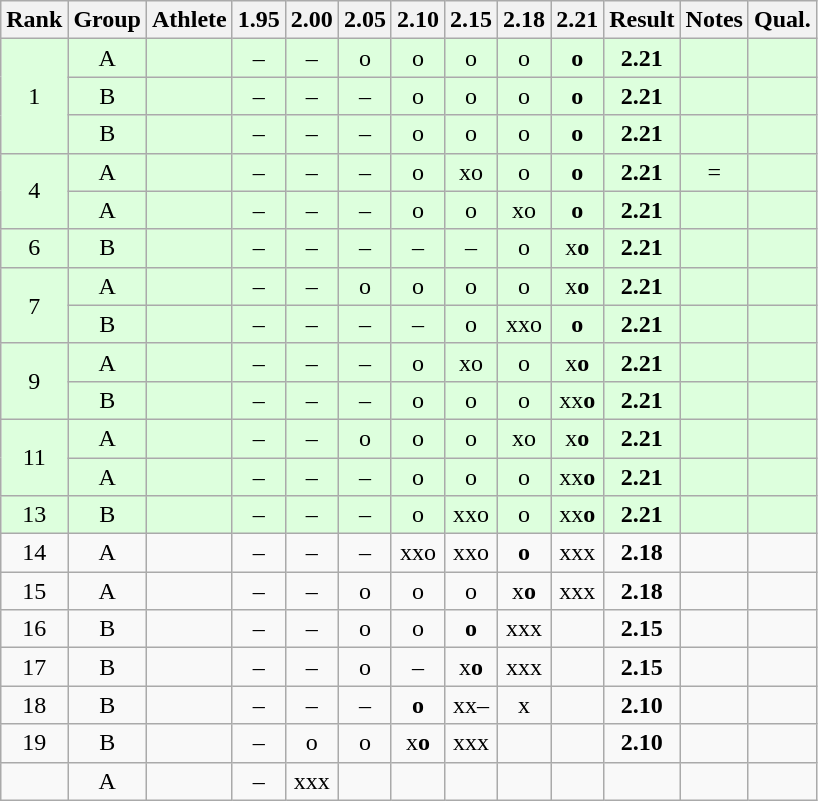<table class="wikitable sortable" style="text-align:center">
<tr>
<th>Rank</th>
<th>Group</th>
<th>Athlete</th>
<th class="unsortable">1.95</th>
<th class="unsortable">2.00</th>
<th class="unsortable">2.05</th>
<th class="unsortable">2.10</th>
<th class="unsortable">2.15</th>
<th class="unsortable">2.18</th>
<th class="unsortable">2.21</th>
<th>Result</th>
<th>Notes</th>
<th>Qual.</th>
</tr>
<tr bgcolor=ddffdd>
<td rowspan=3>1</td>
<td>A</td>
<td align="left"></td>
<td>–</td>
<td>–</td>
<td>o</td>
<td>o</td>
<td>o</td>
<td>o</td>
<td><strong>o</strong></td>
<td><strong>2.21</strong></td>
<td></td>
<td></td>
</tr>
<tr bgcolor=ddffdd>
<td>B</td>
<td align="left"></td>
<td>–</td>
<td>–</td>
<td>–</td>
<td>o</td>
<td>o</td>
<td>o</td>
<td><strong>o</strong></td>
<td><strong>2.21</strong></td>
<td></td>
<td></td>
</tr>
<tr bgcolor=ddffdd>
<td>B</td>
<td align="left"></td>
<td>–</td>
<td>–</td>
<td>–</td>
<td>o</td>
<td>o</td>
<td>o</td>
<td><strong>o</strong></td>
<td><strong>2.21</strong></td>
<td></td>
<td></td>
</tr>
<tr bgcolor=ddffdd>
<td rowspan=2>4</td>
<td>A</td>
<td align="left"></td>
<td>–</td>
<td>–</td>
<td>–</td>
<td>o</td>
<td>xo</td>
<td>o</td>
<td><strong>o</strong></td>
<td><strong>2.21</strong></td>
<td>=</td>
<td></td>
</tr>
<tr bgcolor=ddffdd>
<td>A</td>
<td align="left"></td>
<td>–</td>
<td>–</td>
<td>–</td>
<td>o</td>
<td>o</td>
<td>xo</td>
<td><strong>o</strong></td>
<td><strong>2.21</strong></td>
<td></td>
<td></td>
</tr>
<tr bgcolor=ddffdd>
<td>6</td>
<td>B</td>
<td align="left"></td>
<td>–</td>
<td>–</td>
<td>–</td>
<td>–</td>
<td>–</td>
<td>o</td>
<td>x<strong>o</strong></td>
<td><strong>2.21</strong></td>
<td></td>
<td></td>
</tr>
<tr bgcolor=ddffdd>
<td rowspan=2>7</td>
<td>A</td>
<td align="left"></td>
<td>–</td>
<td>–</td>
<td>o</td>
<td>o</td>
<td>o</td>
<td>o</td>
<td>x<strong>o</strong></td>
<td><strong>2.21</strong></td>
<td></td>
<td></td>
</tr>
<tr bgcolor=ddffdd>
<td>B</td>
<td align="left"></td>
<td>–</td>
<td>–</td>
<td>–</td>
<td>–</td>
<td>o</td>
<td>xxo</td>
<td><strong>o</strong></td>
<td><strong>2.21</strong></td>
<td></td>
<td></td>
</tr>
<tr bgcolor=ddffdd>
<td rowspan=2>9</td>
<td>A</td>
<td align="left"></td>
<td>–</td>
<td>–</td>
<td>–</td>
<td>o</td>
<td>xo</td>
<td>o</td>
<td>x<strong>o</strong></td>
<td><strong>2.21</strong></td>
<td></td>
<td></td>
</tr>
<tr bgcolor=ddffdd>
<td>B</td>
<td align="left"></td>
<td>–</td>
<td>–</td>
<td>–</td>
<td>o</td>
<td>o</td>
<td>o</td>
<td>xx<strong>o</strong></td>
<td><strong>2.21</strong></td>
<td></td>
<td></td>
</tr>
<tr bgcolor=ddffdd>
<td rowspan=2>11</td>
<td>A</td>
<td align="left"></td>
<td>–</td>
<td>–</td>
<td>o</td>
<td>o</td>
<td>o</td>
<td>xo</td>
<td>x<strong>o</strong></td>
<td><strong>2.21</strong></td>
<td></td>
<td></td>
</tr>
<tr bgcolor=ddffdd>
<td>A</td>
<td align="left"></td>
<td>–</td>
<td>–</td>
<td>–</td>
<td>o</td>
<td>o</td>
<td>o</td>
<td>xx<strong>o</strong></td>
<td><strong>2.21</strong></td>
<td></td>
<td></td>
</tr>
<tr bgcolor=ddffdd>
<td>13</td>
<td>B</td>
<td align="left"></td>
<td>–</td>
<td>–</td>
<td>–</td>
<td>o</td>
<td>xxo</td>
<td>o</td>
<td>xx<strong>o</strong></td>
<td><strong>2.21</strong></td>
<td></td>
<td></td>
</tr>
<tr>
<td>14</td>
<td>A</td>
<td align="left"></td>
<td>–</td>
<td>–</td>
<td>–</td>
<td>xxo</td>
<td>xxo</td>
<td><strong>o</strong></td>
<td>xxx</td>
<td><strong>2.18</strong></td>
<td></td>
<td></td>
</tr>
<tr>
<td>15</td>
<td>A</td>
<td align="left"></td>
<td>–</td>
<td>–</td>
<td>o</td>
<td>o</td>
<td>o</td>
<td>x<strong>o</strong></td>
<td>xxx</td>
<td><strong>2.18</strong></td>
<td></td>
<td></td>
</tr>
<tr>
<td>16</td>
<td>B</td>
<td align="left"></td>
<td>–</td>
<td>–</td>
<td>o</td>
<td>o</td>
<td><strong>o</strong></td>
<td>xxx</td>
<td></td>
<td><strong>2.15</strong></td>
<td></td>
<td></td>
</tr>
<tr>
<td>17</td>
<td>B</td>
<td align="left"></td>
<td>–</td>
<td>–</td>
<td>o</td>
<td>–</td>
<td>x<strong>o</strong></td>
<td>xxx</td>
<td></td>
<td><strong>2.15</strong></td>
<td></td>
<td></td>
</tr>
<tr>
<td>18</td>
<td>B</td>
<td align="left"></td>
<td>–</td>
<td>–</td>
<td>–</td>
<td><strong>o</strong></td>
<td>xx–</td>
<td>x</td>
<td></td>
<td><strong>2.10</strong></td>
<td></td>
<td></td>
</tr>
<tr>
<td>19</td>
<td>B</td>
<td align="left"></td>
<td>–</td>
<td>o</td>
<td>o</td>
<td>x<strong>o</strong></td>
<td>xxx</td>
<td></td>
<td></td>
<td><strong>2.10</strong></td>
<td></td>
<td></td>
</tr>
<tr>
<td></td>
<td>A</td>
<td align="left"></td>
<td>–</td>
<td>xxx</td>
<td></td>
<td></td>
<td></td>
<td></td>
<td></td>
<td><strong></strong></td>
<td></td>
<td></td>
</tr>
</table>
